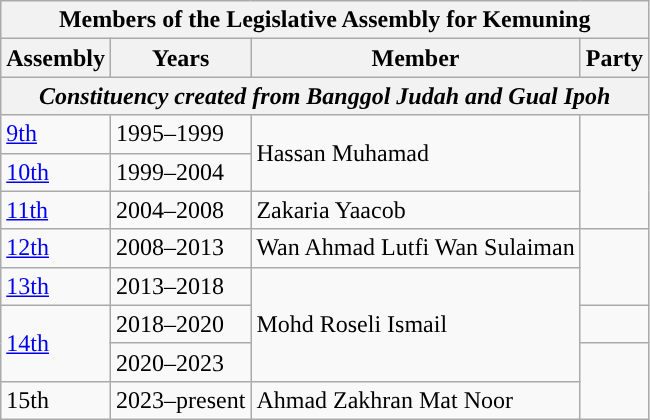<table class=wikitable>
<tr>
<th colspan=4>Members of the Legislative Assembly for Kemuning</th>
</tr>
<tr>
<th>Assembly</th>
<th>Years</th>
<th>Member</th>
<th>Party</th>
</tr>
<tr>
<th colspan=4 align=center><em>Constituency created from Banggol Judah and Gual Ipoh</em></th>
</tr>
<tr>
<td><a href='#'>9th</a></td>
<td>1995–1999</td>
<td rowspan=2>Hassan Muhamad</td>
<td rowspan=3></td>
</tr>
<tr>
<td><a href='#'>10th</a></td>
<td>1999–2004</td>
</tr>
<tr>
<td><a href='#'>11th</a></td>
<td>2004–2008</td>
<td>Zakaria Yaacob</td>
</tr>
<tr>
<td><a href='#'>12th</a></td>
<td>2008–2013</td>
<td>Wan Ahmad Lutfi Wan Sulaiman</td>
<td rowspan=2></td>
</tr>
<tr>
<td><a href='#'>13th</a></td>
<td>2013–2018</td>
<td rowspan="3">Mohd Roseli Ismail</td>
</tr>
<tr>
<td rowspan="2"><a href='#'>14th</a></td>
<td>2018–2020</td>
<td></td>
</tr>
<tr>
<td>2020–2023</td>
<td rowspan="2"></td>
</tr>
<tr>
<td>15th</td>
<td>2023–present</td>
<td>Ahmad Zakhran Mat Noor</td>
</tr>
</table>
